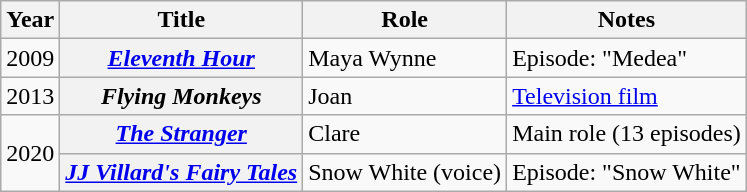<table class="wikitable plainrowheaders sortable">
<tr>
<th scope="col">Year</th>
<th scope="col">Title</th>
<th scope="col">Role</th>
<th scope="col" class="unsortable">Notes</th>
</tr>
<tr>
<td>2009</td>
<th scope="row"><em><a href='#'>Eleventh Hour</a></em></th>
<td>Maya Wynne</td>
<td>Episode: "Medea"</td>
</tr>
<tr>
<td>2013</td>
<th scope="row"><em>Flying Monkeys</em></th>
<td>Joan</td>
<td><a href='#'>Television film</a></td>
</tr>
<tr>
<td rowspan="2">2020</td>
<th scope="row"><em><a href='#'>The Stranger</a></em></th>
<td>Clare</td>
<td>Main role (13 episodes)</td>
</tr>
<tr>
<th scope="row"><em><a href='#'>JJ Villard's Fairy Tales</a></em></th>
<td>Snow White (voice)</td>
<td>Episode: "Snow White"</td>
</tr>
</table>
